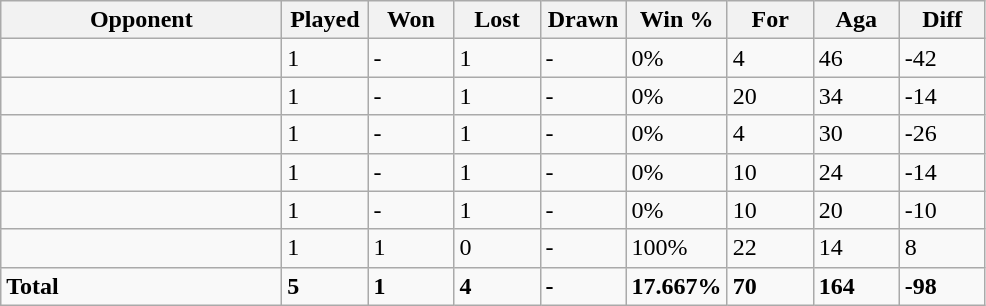<table class="wikitable sortable" style="font-size:100%">
<tr>
<th style="width:180px;">Opponent</th>
<th style="width:50px;">Played</th>
<th style="width:50px;">Won</th>
<th style="width:50px;">Lost</th>
<th style="width:50px;">Drawn</th>
<th style="width:50px;">Win %</th>
<th style="width:50px;">For</th>
<th style="width:50px;">Aga</th>
<th style="width:50px;">Diff</th>
</tr>
<tr>
<td style="text-align:left;"></td>
<td>1</td>
<td>-</td>
<td>1</td>
<td>-</td>
<td>0%</td>
<td>4</td>
<td>46</td>
<td>-42</td>
</tr>
<tr>
<td style="text-align:left;"></td>
<td>1</td>
<td>-</td>
<td>1</td>
<td>-</td>
<td>0%</td>
<td>20</td>
<td>34</td>
<td>-14</td>
</tr>
<tr>
<td style="text-align:left;"></td>
<td>1</td>
<td>-</td>
<td>1</td>
<td>-</td>
<td>0%</td>
<td>4</td>
<td>30</td>
<td>-26</td>
</tr>
<tr>
<td style="text-align:left;"></td>
<td>1</td>
<td>-</td>
<td>1</td>
<td>-</td>
<td>0%</td>
<td>10</td>
<td>24</td>
<td>-14</td>
</tr>
<tr>
<td style="text-align:left;"></td>
<td>1</td>
<td>-</td>
<td>1</td>
<td>-</td>
<td>0%</td>
<td>10</td>
<td>20</td>
<td>-10</td>
</tr>
<tr>
<td style="text-align:left;"></td>
<td>1</td>
<td>1</td>
<td>0</td>
<td>-</td>
<td>100%</td>
<td>22</td>
<td>14</td>
<td>8</td>
</tr>
<tr>
<td style="text-align:left;"><strong>Total</strong></td>
<td><strong>5</strong></td>
<td><strong>1</strong></td>
<td><strong>4</strong></td>
<td><strong>-</strong></td>
<td><strong>17.667%</strong></td>
<td><strong>70</strong></td>
<td><strong>164</strong></td>
<td><strong>-98</strong></td>
</tr>
</table>
